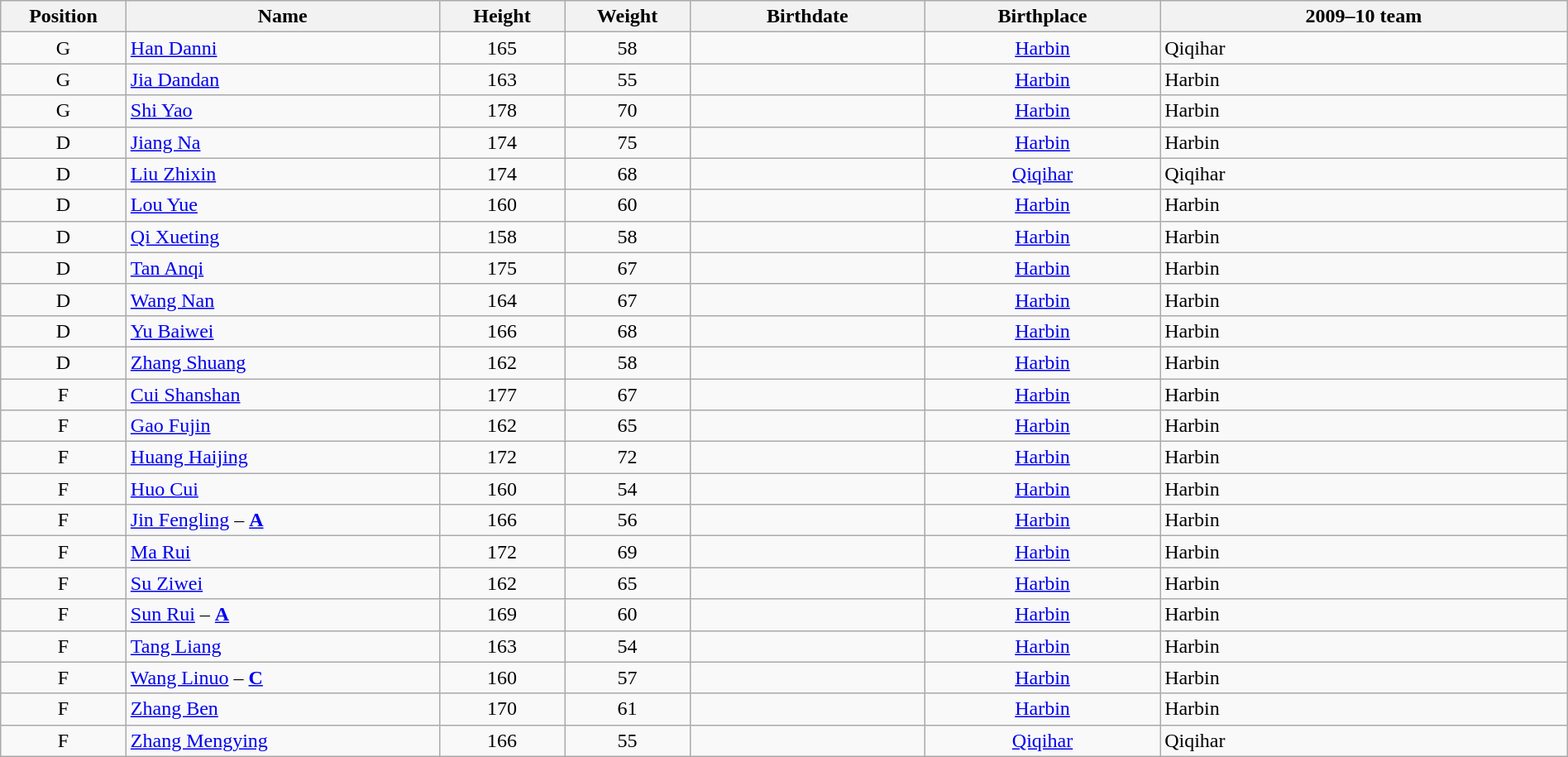<table class="wikitable sortable" style="width:100%;text-align:center;">
<tr>
<th width="08%">Position</th>
<th width="20%">Name</th>
<th width="08%">Height</th>
<th width="08%">Weight</th>
<th width="15%">Birthdate</th>
<th width="15%">Birthplace</th>
<th width="30%">2009–10 team</th>
</tr>
<tr>
<td>G</td>
<td style="text-align:left;"><a href='#'>Han Danni</a></td>
<td>165</td>
<td>58</td>
<td style="text-align:right;"></td>
<td><a href='#'>Harbin</a></td>
<td style="text-align:left;">Qiqihar</td>
</tr>
<tr>
<td>G</td>
<td style="text-align:left;"><a href='#'>Jia Dandan</a></td>
<td>163</td>
<td>55</td>
<td style="text-align:right;"></td>
<td><a href='#'>Harbin</a></td>
<td style="text-align:left;">Harbin</td>
</tr>
<tr>
<td>G</td>
<td style="text-align:left;"><a href='#'>Shi Yao</a></td>
<td>178</td>
<td>70</td>
<td style="text-align:right;"></td>
<td><a href='#'>Harbin</a></td>
<td style="text-align:left;">Harbin</td>
</tr>
<tr>
<td>D</td>
<td style="text-align:left;"><a href='#'>Jiang Na</a></td>
<td>174</td>
<td>75</td>
<td style="text-align:right;"></td>
<td><a href='#'>Harbin</a></td>
<td style="text-align:left;">Harbin</td>
</tr>
<tr>
<td>D</td>
<td style="text-align:left;"><a href='#'>Liu Zhixin</a></td>
<td>174</td>
<td>68</td>
<td style="text-align:right;"></td>
<td><a href='#'>Qiqihar</a></td>
<td style="text-align:left;">Qiqihar</td>
</tr>
<tr>
<td>D</td>
<td style="text-align:left;"><a href='#'>Lou Yue</a></td>
<td>160</td>
<td>60</td>
<td style="text-align:right;"></td>
<td><a href='#'>Harbin</a></td>
<td style="text-align:left;">Harbin</td>
</tr>
<tr>
<td>D</td>
<td style="text-align:left;"><a href='#'>Qi Xueting</a></td>
<td>158</td>
<td>58</td>
<td style="text-align:right;"></td>
<td><a href='#'>Harbin</a></td>
<td style="text-align:left;">Harbin</td>
</tr>
<tr>
<td>D</td>
<td style="text-align:left;"><a href='#'>Tan Anqi</a></td>
<td>175</td>
<td>67</td>
<td style="text-align:right;"></td>
<td><a href='#'>Harbin</a></td>
<td style="text-align:left;">Harbin</td>
</tr>
<tr>
<td>D</td>
<td style="text-align:left;"><a href='#'>Wang Nan</a></td>
<td>164</td>
<td>67</td>
<td style="text-align:right;"></td>
<td><a href='#'>Harbin</a></td>
<td style="text-align:left;">Harbin</td>
</tr>
<tr>
<td>D</td>
<td style="text-align:left;"><a href='#'>Yu Baiwei</a></td>
<td>166</td>
<td>68</td>
<td style="text-align:right;"></td>
<td><a href='#'>Harbin</a></td>
<td style="text-align:left;">Harbin</td>
</tr>
<tr>
<td>D</td>
<td style="text-align:left;"><a href='#'>Zhang Shuang</a></td>
<td>162</td>
<td>58</td>
<td style="text-align:right;"></td>
<td><a href='#'>Harbin</a></td>
<td style="text-align:left;">Harbin</td>
</tr>
<tr>
<td>F</td>
<td style="text-align:left;"><a href='#'>Cui Shanshan</a></td>
<td>177</td>
<td>67</td>
<td style="text-align:right;"></td>
<td><a href='#'>Harbin</a></td>
<td style="text-align:left;">Harbin</td>
</tr>
<tr>
<td>F</td>
<td style="text-align:left;"><a href='#'>Gao Fujin</a></td>
<td>162</td>
<td>65</td>
<td style="text-align:right;"></td>
<td><a href='#'>Harbin</a></td>
<td style="text-align:left;">Harbin</td>
</tr>
<tr>
<td>F</td>
<td style="text-align:left;"><a href='#'>Huang Haijing</a></td>
<td>172</td>
<td>72</td>
<td style="text-align:right;"></td>
<td><a href='#'>Harbin</a></td>
<td style="text-align:left;">Harbin</td>
</tr>
<tr>
<td>F</td>
<td style="text-align:left;"><a href='#'>Huo Cui</a></td>
<td>160</td>
<td>54</td>
<td style="text-align:right;"></td>
<td><a href='#'>Harbin</a></td>
<td style="text-align:left;">Harbin</td>
</tr>
<tr>
<td>F</td>
<td style="text-align:left;"><a href='#'>Jin Fengling</a> – <strong><a href='#'>A</a></strong></td>
<td>166</td>
<td>56</td>
<td style="text-align:right;"></td>
<td><a href='#'>Harbin</a></td>
<td style="text-align:left;">Harbin</td>
</tr>
<tr>
<td>F</td>
<td style="text-align:left;"><a href='#'>Ma Rui</a></td>
<td>172</td>
<td>69</td>
<td style="text-align:right;"></td>
<td><a href='#'>Harbin</a></td>
<td style="text-align:left;">Harbin</td>
</tr>
<tr>
<td>F</td>
<td style="text-align:left;"><a href='#'>Su Ziwei</a></td>
<td>162</td>
<td>65</td>
<td style="text-align:right;"></td>
<td><a href='#'>Harbin</a></td>
<td style="text-align:left;">Harbin</td>
</tr>
<tr>
<td>F</td>
<td style="text-align:left;"><a href='#'>Sun Rui</a> – <strong><a href='#'>A</a></strong></td>
<td>169</td>
<td>60</td>
<td style="text-align:right;"></td>
<td><a href='#'>Harbin</a></td>
<td style="text-align:left;">Harbin</td>
</tr>
<tr>
<td>F</td>
<td style="text-align:left;"><a href='#'>Tang Liang</a></td>
<td>163</td>
<td>54</td>
<td style="text-align:right;"></td>
<td><a href='#'>Harbin</a></td>
<td style="text-align:left;">Harbin</td>
</tr>
<tr>
<td>F</td>
<td style="text-align:left;"><a href='#'>Wang Linuo</a> – <strong><a href='#'>C</a></strong></td>
<td>160</td>
<td>57</td>
<td style="text-align:right;"></td>
<td><a href='#'>Harbin</a></td>
<td style="text-align:left;">Harbin</td>
</tr>
<tr>
<td>F</td>
<td style="text-align:left;"><a href='#'>Zhang Ben</a></td>
<td>170</td>
<td>61</td>
<td style="text-align:right;"></td>
<td><a href='#'>Harbin</a></td>
<td style="text-align:left;">Harbin</td>
</tr>
<tr>
<td>F</td>
<td style="text-align:left;"><a href='#'>Zhang Mengying</a></td>
<td>166</td>
<td>55</td>
<td style="text-align:right;"></td>
<td><a href='#'>Qiqihar</a></td>
<td style="text-align:left;">Qiqihar</td>
</tr>
</table>
